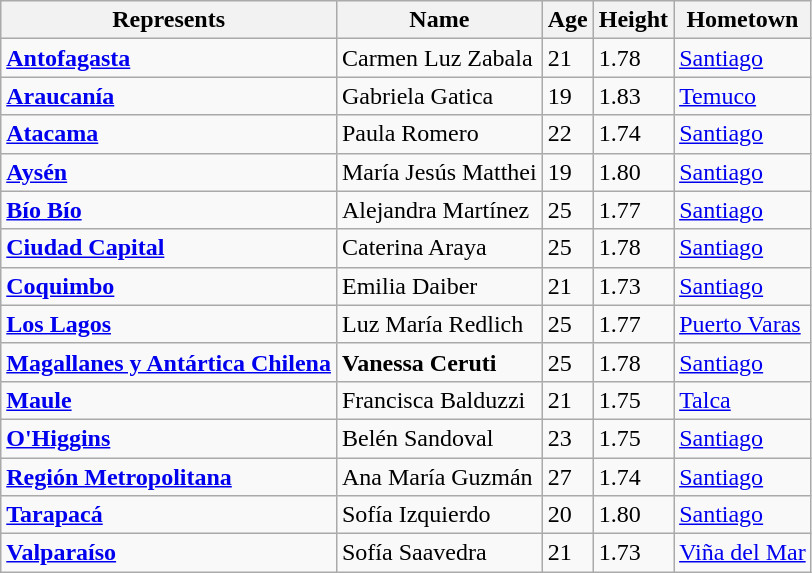<table class="sortable wikitable">
<tr>
<th>Represents</th>
<th>Name</th>
<th>Age</th>
<th>Height</th>
<th>Hometown</th>
</tr>
<tr>
<td><strong><a href='#'>Antofagasta</a></strong></td>
<td>Carmen Luz Zabala</td>
<td>21</td>
<td>1.78</td>
<td><a href='#'>Santiago</a></td>
</tr>
<tr>
<td><strong><a href='#'>Araucanía</a></strong></td>
<td>Gabriela Gatica</td>
<td>19</td>
<td>1.83</td>
<td><a href='#'>Temuco</a></td>
</tr>
<tr>
<td><strong><a href='#'>Atacama</a></strong></td>
<td>Paula Romero</td>
<td>22</td>
<td>1.74</td>
<td><a href='#'>Santiago</a></td>
</tr>
<tr>
<td><strong><a href='#'>Aysén</a></strong></td>
<td>María Jesús Matthei</td>
<td>19</td>
<td>1.80</td>
<td><a href='#'>Santiago</a></td>
</tr>
<tr>
<td><strong><a href='#'>Bío Bío</a></strong></td>
<td>Alejandra Martínez</td>
<td>25</td>
<td>1.77</td>
<td><a href='#'>Santiago</a></td>
</tr>
<tr>
<td><strong><a href='#'>Ciudad Capital</a></strong></td>
<td>Caterina Araya</td>
<td>25</td>
<td>1.78</td>
<td><a href='#'>Santiago</a></td>
</tr>
<tr>
<td><strong><a href='#'>Coquimbo</a></strong></td>
<td>Emilia Daiber</td>
<td>21</td>
<td>1.73</td>
<td><a href='#'>Santiago</a></td>
</tr>
<tr>
<td><strong><a href='#'>Los Lagos</a></strong></td>
<td>Luz María Redlich</td>
<td>25</td>
<td>1.77</td>
<td><a href='#'>Puerto Varas</a></td>
</tr>
<tr>
<td><strong><a href='#'>Magallanes y Antártica Chilena</a></strong></td>
<td><strong>Vanessa Ceruti</strong></td>
<td>25</td>
<td>1.78</td>
<td><a href='#'>Santiago</a></td>
</tr>
<tr>
<td><strong><a href='#'>Maule</a></strong></td>
<td>Francisca Balduzzi</td>
<td>21</td>
<td>1.75</td>
<td><a href='#'>Talca</a></td>
</tr>
<tr>
<td><strong><a href='#'>O'Higgins</a></strong></td>
<td>Belén Sandoval</td>
<td>23</td>
<td>1.75</td>
<td><a href='#'>Santiago</a></td>
</tr>
<tr>
<td><strong><a href='#'>Región Metropolitana</a></strong></td>
<td>Ana María Guzmán</td>
<td>27</td>
<td>1.74</td>
<td><a href='#'>Santiago</a></td>
</tr>
<tr>
<td><strong><a href='#'>Tarapacá</a></strong></td>
<td>Sofía Izquierdo</td>
<td>20</td>
<td>1.80</td>
<td><a href='#'>Santiago</a></td>
</tr>
<tr>
<td><strong><a href='#'>Valparaíso</a></strong></td>
<td>Sofía Saavedra</td>
<td>21</td>
<td>1.73</td>
<td><a href='#'>Viña del Mar</a></td>
</tr>
</table>
